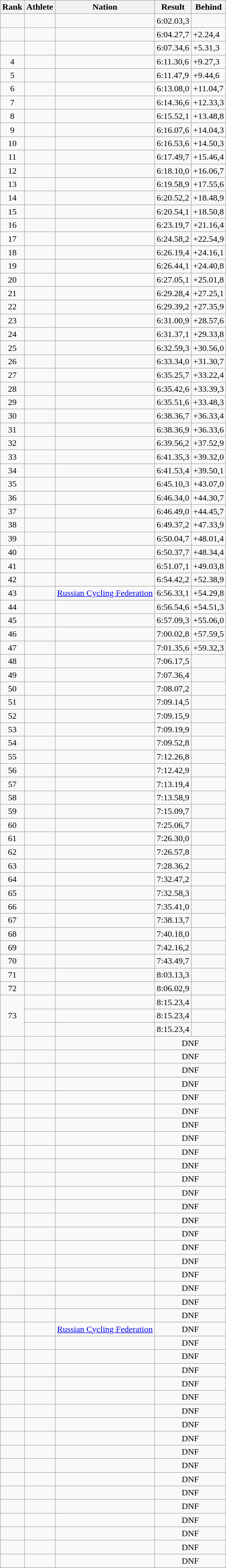<table class="wikitable sortable">
<tr>
<th>Rank</th>
<th>Athlete</th>
<th>Nation</th>
<th>Result</th>
<th>Behind</th>
</tr>
<tr>
<td align="center"></td>
<td></td>
<td></td>
<td>6:02.03,3</td>
<td></td>
</tr>
<tr>
<td align="center"></td>
<td></td>
<td></td>
<td>6:04.27,7</td>
<td>+2.24,4</td>
</tr>
<tr>
<td align="center"></td>
<td></td>
<td></td>
<td>6:07.34,6</td>
<td>+5.31,3</td>
</tr>
<tr>
<td align="center">4</td>
<td></td>
<td></td>
<td>6:11.30,6</td>
<td>+9.27,3</td>
</tr>
<tr>
<td align="center">5</td>
<td></td>
<td></td>
<td>6:11.47,9</td>
<td>+9.44,6</td>
</tr>
<tr>
<td align="center">6</td>
<td></td>
<td></td>
<td>6:13.08,0</td>
<td>+11.04,7</td>
</tr>
<tr>
<td align="center">7</td>
<td></td>
<td></td>
<td>6:14.36,6</td>
<td>+12.33,3</td>
</tr>
<tr>
<td align="center">8</td>
<td></td>
<td></td>
<td>6:15.52,1</td>
<td>+13.48,8</td>
</tr>
<tr>
<td align="center">9</td>
<td></td>
<td></td>
<td>6:16.07,6</td>
<td>+14.04,3</td>
</tr>
<tr>
<td align="center">10</td>
<td></td>
<td></td>
<td>6:16.53,6</td>
<td>+14.50,3</td>
</tr>
<tr>
<td align="center">11</td>
<td></td>
<td></td>
<td>6:17.49,7</td>
<td>+15.46,4</td>
</tr>
<tr>
<td align="center">12</td>
<td></td>
<td></td>
<td>6:18.10,0</td>
<td>+16.06,7</td>
</tr>
<tr>
<td align="center">13</td>
<td></td>
<td></td>
<td>6:19.58,9</td>
<td>+17.55,6</td>
</tr>
<tr>
<td align="center">14</td>
<td></td>
<td></td>
<td>6:20.52,2</td>
<td>+18.48,9</td>
</tr>
<tr>
<td align="center">15</td>
<td></td>
<td></td>
<td>6:20.54,1</td>
<td>+18.50,8</td>
</tr>
<tr>
<td align="center">16</td>
<td></td>
<td></td>
<td>6:23.19,7</td>
<td>+21.16,4</td>
</tr>
<tr>
<td align="center">17</td>
<td></td>
<td></td>
<td>6:24.58,2</td>
<td>+22.54,9</td>
</tr>
<tr>
<td align="center">18</td>
<td></td>
<td></td>
<td>6:26.19,4</td>
<td>+24.16,1</td>
</tr>
<tr>
<td align="center">19</td>
<td></td>
<td></td>
<td>6:26.44,1</td>
<td>+24.40,8</td>
</tr>
<tr>
<td align="center">20</td>
<td></td>
<td></td>
<td>6:27.05,1</td>
<td>+25.01,8</td>
</tr>
<tr>
<td align="center">21</td>
<td></td>
<td></td>
<td>6:29.28,4</td>
<td>+27.25,1</td>
</tr>
<tr>
<td align="center">22</td>
<td></td>
<td></td>
<td>6:29.39,2</td>
<td>+27.35,9</td>
</tr>
<tr>
<td align="center">23</td>
<td></td>
<td></td>
<td>6:31.00,9</td>
<td>+28.57,6</td>
</tr>
<tr>
<td align="center">24</td>
<td></td>
<td></td>
<td>6:31.37,1</td>
<td>+29.33,8</td>
</tr>
<tr>
<td align="center">25</td>
<td></td>
<td></td>
<td>6:32.59,3</td>
<td>+30.56,0</td>
</tr>
<tr>
<td align="center">26</td>
<td></td>
<td></td>
<td>6:33.34,0</td>
<td>+31.30,7</td>
</tr>
<tr>
<td align="center">27</td>
<td></td>
<td></td>
<td>6:35.25,7</td>
<td>+33.22,4</td>
</tr>
<tr>
<td align="center">28</td>
<td></td>
<td></td>
<td>6:35.42,6</td>
<td>+33.39,3</td>
</tr>
<tr>
<td align="center">29</td>
<td></td>
<td></td>
<td>6:35.51,6</td>
<td>+33.48,3</td>
</tr>
<tr>
<td align="center">30</td>
<td></td>
<td></td>
<td>6:38.36,7</td>
<td>+36.33,4</td>
</tr>
<tr>
<td align="center">31</td>
<td></td>
<td></td>
<td>6:38.36,9</td>
<td>+36.33,6</td>
</tr>
<tr>
<td align="center">32</td>
<td></td>
<td></td>
<td>6:39.56,2</td>
<td>+37.52,9</td>
</tr>
<tr>
<td align="center">33</td>
<td></td>
<td></td>
<td>6:41.35,3</td>
<td>+39.32,0</td>
</tr>
<tr>
<td align="center">34</td>
<td></td>
<td></td>
<td>6:41.53,4</td>
<td>+39.50,1</td>
</tr>
<tr>
<td align="center">35</td>
<td></td>
<td></td>
<td>6:45.10,3</td>
<td>+43.07,0</td>
</tr>
<tr>
<td align="center">36</td>
<td></td>
<td></td>
<td>6:46.34,0</td>
<td>+44.30,7</td>
</tr>
<tr>
<td align="center">37</td>
<td></td>
<td></td>
<td>6:46.49,0</td>
<td>+44.45,7</td>
</tr>
<tr>
<td align="center">38</td>
<td></td>
<td></td>
<td>6:49.37,2</td>
<td>+47.33,9</td>
</tr>
<tr>
<td align="center">39</td>
<td></td>
<td></td>
<td>6:50.04,7</td>
<td>+48.01,4</td>
</tr>
<tr>
<td align="center">40</td>
<td></td>
<td></td>
<td>6:50.37,7</td>
<td>+48.34,4</td>
</tr>
<tr>
<td align="center">41</td>
<td></td>
<td></td>
<td>6:51.07,1</td>
<td>+49.03,8</td>
</tr>
<tr>
<td align="center">42</td>
<td></td>
<td></td>
<td>6:54.42,2</td>
<td>+52.38,9</td>
</tr>
<tr>
<td align="center">43</td>
<td></td>
<td><a href='#'>Russian Cycling Federation</a></td>
<td>6:56.33,1</td>
<td>+54.29,8</td>
</tr>
<tr>
<td align="center">44</td>
<td></td>
<td></td>
<td>6:56.54,6</td>
<td>+54.51,3</td>
</tr>
<tr>
<td align="center">45</td>
<td></td>
<td></td>
<td>6:57.09,3</td>
<td>+55.06,0</td>
</tr>
<tr>
<td align="center">46</td>
<td></td>
<td></td>
<td>7:00.02,8</td>
<td>+57.59,5</td>
</tr>
<tr>
<td align="center">47</td>
<td></td>
<td></td>
<td>7:01.35,6</td>
<td>+59.32,3</td>
</tr>
<tr>
<td align="center">48</td>
<td></td>
<td></td>
<td>7:06.17,5</td>
<td></td>
</tr>
<tr>
<td align="center">49</td>
<td></td>
<td></td>
<td>7:07.36,4</td>
<td></td>
</tr>
<tr>
<td align="center">50</td>
<td></td>
<td></td>
<td>7:08.07,2</td>
<td></td>
</tr>
<tr>
<td align="center">51</td>
<td></td>
<td></td>
<td>7:09.14,5</td>
<td></td>
</tr>
<tr>
<td align="center">52</td>
<td></td>
<td></td>
<td>7:09.15,9</td>
<td></td>
</tr>
<tr>
<td align="center">53</td>
<td></td>
<td></td>
<td>7:09.19,9</td>
<td></td>
</tr>
<tr>
<td align="center">54</td>
<td></td>
<td></td>
<td>7:09.52,8</td>
<td></td>
</tr>
<tr>
<td align="center">55</td>
<td></td>
<td></td>
<td>7:12.26,8</td>
<td></td>
</tr>
<tr>
<td align="center">56</td>
<td></td>
<td></td>
<td>7:12.42,9</td>
<td></td>
</tr>
<tr>
<td align="center">57</td>
<td></td>
<td></td>
<td>7:13.19,4</td>
<td></td>
</tr>
<tr>
<td align="center">58</td>
<td></td>
<td></td>
<td>7:13.58,9</td>
<td></td>
</tr>
<tr>
<td align="center">59</td>
<td></td>
<td></td>
<td>7:15.09,7</td>
<td></td>
</tr>
<tr>
<td align="center">60</td>
<td></td>
<td></td>
<td>7:25.06,7</td>
<td></td>
</tr>
<tr>
<td align="center">61</td>
<td></td>
<td></td>
<td>7:26.30,0</td>
<td></td>
</tr>
<tr>
<td align="center">62</td>
<td></td>
<td></td>
<td>7:26.57,8</td>
<td></td>
</tr>
<tr>
<td align="center">63</td>
<td></td>
<td></td>
<td>7:28.36,2</td>
<td></td>
</tr>
<tr>
<td align="center">64</td>
<td></td>
<td></td>
<td>7:32.47,2</td>
<td></td>
</tr>
<tr>
<td align="center">65</td>
<td></td>
<td></td>
<td>7:32.58,3</td>
<td></td>
</tr>
<tr>
<td align="center">66</td>
<td></td>
<td></td>
<td>7:35.41,0</td>
<td></td>
</tr>
<tr>
<td align="center">67</td>
<td></td>
<td></td>
<td>7:38.13,7</td>
<td></td>
</tr>
<tr>
<td align="center">68</td>
<td></td>
<td></td>
<td>7:40.18,0</td>
<td></td>
</tr>
<tr>
<td align="center">69</td>
<td></td>
<td></td>
<td>7:42.16,2</td>
<td></td>
</tr>
<tr>
<td align="center">70</td>
<td></td>
<td></td>
<td>7:43.49,7</td>
<td></td>
</tr>
<tr>
<td align="center">71</td>
<td></td>
<td></td>
<td>8:03.13,3</td>
<td></td>
</tr>
<tr>
<td align="center">72</td>
<td></td>
<td></td>
<td>8:06.02,9</td>
<td></td>
</tr>
<tr>
<td rowspan="3" align="center">73</td>
<td></td>
<td></td>
<td>8:15.23,4</td>
<td></td>
</tr>
<tr>
<td></td>
<td></td>
<td>8:15.23,4</td>
<td></td>
</tr>
<tr>
<td></td>
<td></td>
<td>8:15.23,4</td>
<td></td>
</tr>
<tr>
<td></td>
<td></td>
<td></td>
<td colspan="2" align="center">DNF</td>
</tr>
<tr>
<td></td>
<td></td>
<td></td>
<td colspan="2" align="center">DNF</td>
</tr>
<tr>
<td></td>
<td></td>
<td></td>
<td colspan="2" align="center">DNF</td>
</tr>
<tr>
<td></td>
<td></td>
<td></td>
<td colspan="2" align="center">DNF</td>
</tr>
<tr>
<td></td>
<td></td>
<td></td>
<td colspan="2" align="center">DNF</td>
</tr>
<tr>
<td></td>
<td></td>
<td></td>
<td colspan="2" align="center">DNF</td>
</tr>
<tr>
<td></td>
<td></td>
<td></td>
<td colspan="2" align="center">DNF</td>
</tr>
<tr>
<td></td>
<td></td>
<td></td>
<td colspan="2" align="center">DNF</td>
</tr>
<tr>
<td></td>
<td></td>
<td></td>
<td colspan="2" align="center">DNF</td>
</tr>
<tr>
<td></td>
<td></td>
<td></td>
<td colspan="2" align="center">DNF</td>
</tr>
<tr>
<td></td>
<td></td>
<td></td>
<td colspan="2" align="center">DNF</td>
</tr>
<tr>
<td></td>
<td></td>
<td></td>
<td colspan="2" align="center">DNF</td>
</tr>
<tr>
<td></td>
<td></td>
<td></td>
<td colspan="2" align="center">DNF</td>
</tr>
<tr>
<td></td>
<td></td>
<td></td>
<td colspan="2" align="center">DNF</td>
</tr>
<tr>
<td></td>
<td></td>
<td></td>
<td colspan="2" align="center">DNF</td>
</tr>
<tr>
<td></td>
<td></td>
<td></td>
<td colspan="2" align="center">DNF</td>
</tr>
<tr>
<td></td>
<td></td>
<td></td>
<td colspan="2" align="center">DNF</td>
</tr>
<tr>
<td></td>
<td></td>
<td></td>
<td colspan="2" align="center">DNF</td>
</tr>
<tr>
<td></td>
<td></td>
<td></td>
<td colspan="2" align="center">DNF</td>
</tr>
<tr>
<td></td>
<td></td>
<td></td>
<td colspan="2" align="center">DNF</td>
</tr>
<tr>
<td></td>
<td></td>
<td></td>
<td colspan="2" align="center">DNF</td>
</tr>
<tr>
<td></td>
<td></td>
<td><a href='#'>Russian Cycling Federation</a></td>
<td colspan="2" align="center">DNF</td>
</tr>
<tr>
<td></td>
<td></td>
<td></td>
<td colspan="2" align="center">DNF</td>
</tr>
<tr>
<td></td>
<td></td>
<td></td>
<td colspan="2" align="center">DNF</td>
</tr>
<tr>
<td></td>
<td></td>
<td></td>
<td colspan="2" align="center">DNF</td>
</tr>
<tr>
<td></td>
<td></td>
<td></td>
<td colspan="2" align="center">DNF</td>
</tr>
<tr>
<td></td>
<td></td>
<td></td>
<td colspan="2" align="center">DNF</td>
</tr>
<tr>
<td></td>
<td></td>
<td></td>
<td colspan="2" align="center">DNF</td>
</tr>
<tr>
<td></td>
<td></td>
<td></td>
<td colspan="2" align="center">DNF</td>
</tr>
<tr>
<td></td>
<td></td>
<td></td>
<td colspan="2" align="center">DNF</td>
</tr>
<tr>
<td></td>
<td></td>
<td></td>
<td colspan="2" align="center">DNF</td>
</tr>
<tr>
<td></td>
<td></td>
<td></td>
<td colspan="2" align="center">DNF</td>
</tr>
<tr>
<td></td>
<td></td>
<td></td>
<td colspan="2" align="center">DNF</td>
</tr>
<tr>
<td></td>
<td></td>
<td></td>
<td colspan="2" align="center">DNF</td>
</tr>
<tr>
<td></td>
<td></td>
<td></td>
<td colspan="2" align="center">DNF</td>
</tr>
<tr>
<td></td>
<td></td>
<td></td>
<td colspan="2" align="center">DNF</td>
</tr>
<tr>
<td></td>
<td></td>
<td></td>
<td colspan="2" align="center">DNF</td>
</tr>
<tr>
<td></td>
<td></td>
<td></td>
<td colspan="2" align="center">DNF</td>
</tr>
<tr>
<td></td>
<td></td>
<td></td>
<td colspan="2" align="center">DNF</td>
</tr>
</table>
